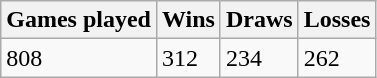<table class="wikitable">
<tr>
<th>Games played</th>
<th>Wins</th>
<th>Draws</th>
<th>Losses</th>
</tr>
<tr>
<td>808</td>
<td>312</td>
<td>234</td>
<td>262</td>
</tr>
</table>
